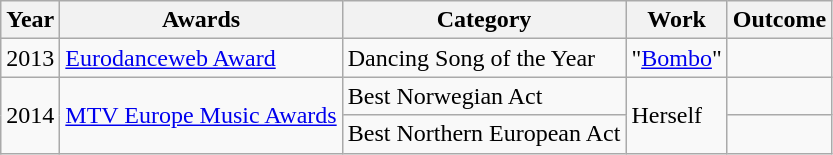<table class="wikitable Sortable">
<tr>
<th>Year</th>
<th>Awards</th>
<th>Category</th>
<th>Work</th>
<th>Outcome</th>
</tr>
<tr>
<td>2013</td>
<td><a href='#'>Eurodanceweb Award</a></td>
<td>Dancing Song of the Year</td>
<td>"<a href='#'>Bombo</a>"</td>
<td></td>
</tr>
<tr>
<td rowspan="2">2014</td>
<td rowspan="2"><a href='#'>MTV Europe Music Awards</a></td>
<td>Best Norwegian Act</td>
<td rowspan="2">Herself</td>
<td></td>
</tr>
<tr>
<td>Best Northern European Act</td>
<td></td>
</tr>
</table>
